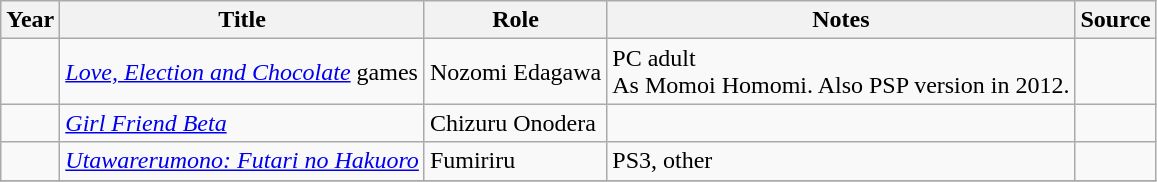<table class="wikitable sortable plainrowheaders">
<tr>
<th>Year</th>
<th>Title</th>
<th>Role</th>
<th class="unsortable">Notes</th>
<th class="unsortable">Source</th>
</tr>
<tr>
<td></td>
<td><em><a href='#'>Love, Election and Chocolate</a></em> games</td>
<td>Nozomi Edagawa</td>
<td>PC adult<br>As Momoi Homomi. Also PSP version in 2012.</td>
<td></td>
</tr>
<tr>
<td></td>
<td><em><a href='#'>Girl Friend Beta</a></em></td>
<td>Chizuru Onodera</td>
<td></td>
<td></td>
</tr>
<tr>
<td></td>
<td><em><a href='#'>Utawarerumono: Futari no Hakuoro</a></em></td>
<td>Fumiriru</td>
<td>PS3, other</td>
<td></td>
</tr>
<tr>
</tr>
</table>
